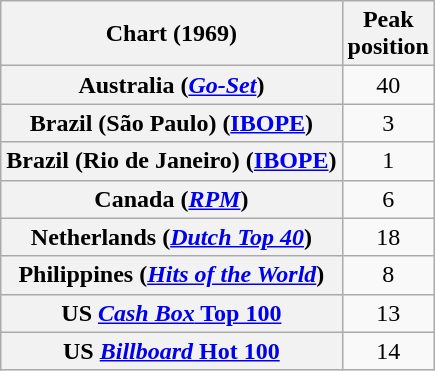<table class="wikitable sortable plainrowheaders" style="text-align:center">
<tr>
<th scope="col">Chart (1969)</th>
<th scope="col">Peak<br>position</th>
</tr>
<tr>
<th scope="row">Australia (<em><a href='#'>Go-Set</a></em>)</th>
<td>40</td>
</tr>
<tr>
<th scope="row">Brazil (São Paulo) (<a href='#'>IBOPE</a>)</th>
<td>3</td>
</tr>
<tr>
<th scope="row">Brazil (Rio de Janeiro) (<a href='#'>IBOPE</a>)</th>
<td>1</td>
</tr>
<tr>
<th scope="row">Canada (<a href='#'><em>RPM</em></a>)</th>
<td>6</td>
</tr>
<tr>
<th scope="row">Netherlands (<em><a href='#'>Dutch Top 40</a></em>)</th>
<td>18</td>
</tr>
<tr>
<th scope="row">Philippines (<em><a href='#'>Hits of the World</a></em>)</th>
<td>8</td>
</tr>
<tr>
<th scope="row">US <a href='#'><em>Cash Box</em> Top 100</a></th>
<td>13</td>
</tr>
<tr>
<th scope="row">US <a href='#'><em>Billboard</em> Hot 100</a></th>
<td>14</td>
</tr>
</table>
